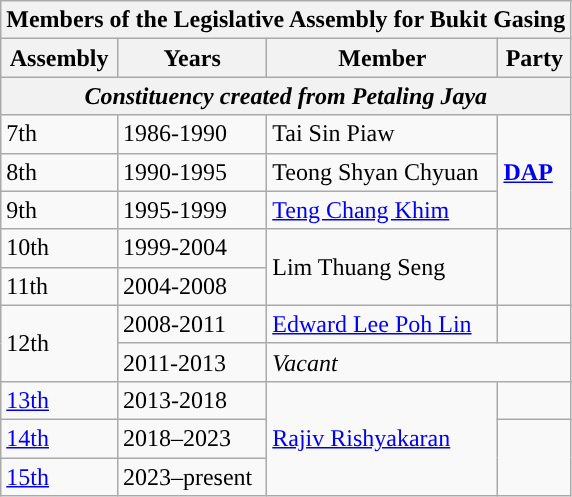<table class=wikitable>
<tr>
<th colspan=4>Members of the Legislative Assembly for Bukit Gasing</th>
</tr>
<tr>
<th>Assembly</th>
<th>Years</th>
<th>Member</th>
<th>Party</th>
</tr>
<tr>
<th colspan=4 align=center><em>Constituency created from Petaling Jaya</em></th>
</tr>
<tr>
<td>7th</td>
<td>1986-1990</td>
<td>Tai Sin Piaw</td>
<td rowspan=3><strong><a href='#'>DAP</a></strong></td>
</tr>
<tr>
<td>8th</td>
<td>1990-1995</td>
<td>Teong Shyan Chyuan</td>
</tr>
<tr>
<td>9th</td>
<td>1995-1999</td>
<td><a href='#'>Teng Chang Khim</a></td>
</tr>
<tr>
<td>10th</td>
<td>1999-2004</td>
<td rowspan=2>Lim Thuang Seng</td>
<td rowspan=2></td>
</tr>
<tr>
<td>11th</td>
<td>2004-2008</td>
</tr>
<tr>
<td rowspan=2>12th</td>
<td>2008-2011</td>
<td><a href='#'>Edward Lee Poh Lin</a></td>
<td></td>
</tr>
<tr>
<td>2011-2013</td>
<td colspan="2"><em>Vacant</em></td>
</tr>
<tr>
<td><a href='#'>13th</a></td>
<td>2013-2018</td>
<td rowspan=3><a href='#'>Rajiv Rishyakaran</a></td>
<td></td>
</tr>
<tr>
<td><a href='#'>14th</a></td>
<td>2018–2023</td>
<td rowspan=2></td>
</tr>
<tr>
<td><a href='#'>15th</a></td>
<td>2023–present</td>
</tr>
</table>
